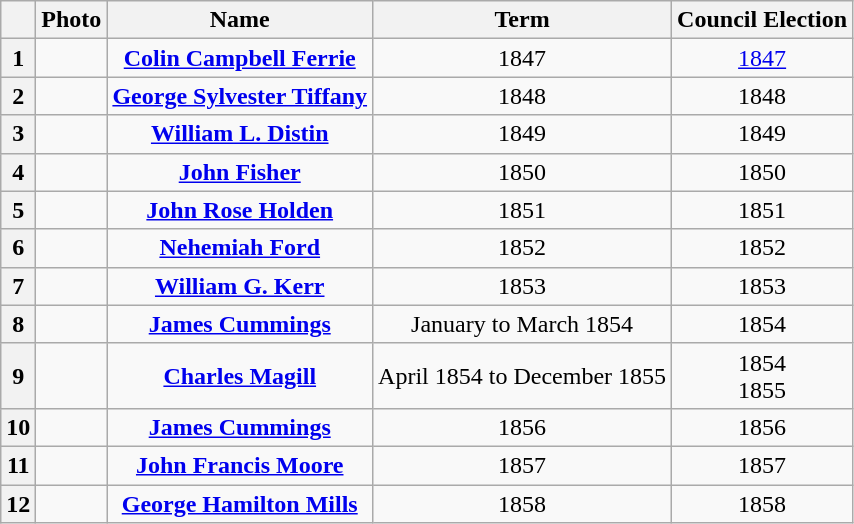<table class="wikitable sortable" style=text-align:center;>
<tr>
<th scope=col></th>
<th scope=col class=unsortable>Photo</th>
<th scope=col>Name<br></th>
<th scope=col class=unsortable>Term</th>
<th>Council Election</th>
</tr>
<tr>
<th scope=row>1</th>
<td></td>
<td><strong><a href='#'>Colin Campbell Ferrie</a></strong><br></td>
<td>1847</td>
<td><a href='#'>1847</a></td>
</tr>
<tr>
<th scope=row>2</th>
<td></td>
<td><strong><a href='#'>George Sylvester Tiffany</a></strong><br></td>
<td>1848</td>
<td class=nowrap>1848</td>
</tr>
<tr>
<th scope=row>3</th>
<td></td>
<td><strong><a href='#'>William L. Distin</a></strong><br></td>
<td>1849</td>
<td class=nowrap>1849</td>
</tr>
<tr>
<th scope=row>4</th>
<td></td>
<td><strong><a href='#'>John Fisher</a></strong><br></td>
<td>1850</td>
<td class=nowrap>1850</td>
</tr>
<tr>
<th scope=row>5</th>
<td></td>
<td><strong><a href='#'>John Rose Holden</a></strong><br></td>
<td>1851</td>
<td class=nowrap>1851</td>
</tr>
<tr>
<th scope=row>6</th>
<td></td>
<td><strong><a href='#'>Nehemiah Ford</a></strong><br></td>
<td>1852</td>
<td class=nowrap>1852</td>
</tr>
<tr>
<th scope=row>7</th>
<td></td>
<td><strong><a href='#'>William G. Kerr</a></strong><br></td>
<td>1853</td>
<td class=nowrap>1853</td>
</tr>
<tr>
<th scope=row>8</th>
<td></td>
<td><strong><a href='#'>James Cummings</a></strong><br></td>
<td>January to March 1854</td>
<td class=nowrap>1854</td>
</tr>
<tr>
<th scope=row>9</th>
<td></td>
<td><strong><a href='#'>Charles Magill</a></strong><br></td>
<td>April 1854 to December 1855</td>
<td class=nowrap>1854<br>1855</td>
</tr>
<tr>
<th scope=row>10</th>
<td></td>
<td><strong><a href='#'>James Cummings</a></strong><br></td>
<td>1856</td>
<td class=nowrap>1856</td>
</tr>
<tr>
<th scope=row>11</th>
<td></td>
<td><strong><a href='#'>John Francis Moore</a></strong><br></td>
<td>1857</td>
<td class=nowrap>1857</td>
</tr>
<tr>
<th scope=row>12</th>
<td></td>
<td><strong><a href='#'>George Hamilton Mills</a></strong><br></td>
<td>1858</td>
<td class=nowrap>1858</td>
</tr>
</table>
